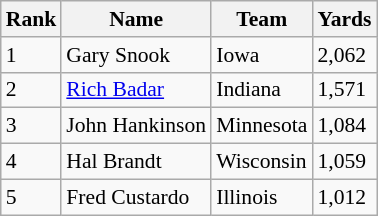<table class="wikitable" style="font-size: 90%">
<tr>
<th>Rank</th>
<th>Name</th>
<th>Team</th>
<th>Yards</th>
</tr>
<tr>
<td>1</td>
<td>Gary Snook</td>
<td>Iowa</td>
<td>2,062</td>
</tr>
<tr>
<td>2</td>
<td><a href='#'>Rich Badar</a></td>
<td>Indiana</td>
<td>1,571</td>
</tr>
<tr>
<td>3</td>
<td>John Hankinson</td>
<td>Minnesota</td>
<td>1,084</td>
</tr>
<tr>
<td>4</td>
<td>Hal Brandt</td>
<td>Wisconsin</td>
<td>1,059</td>
</tr>
<tr>
<td>5</td>
<td>Fred Custardo</td>
<td>Illinois</td>
<td>1,012</td>
</tr>
</table>
